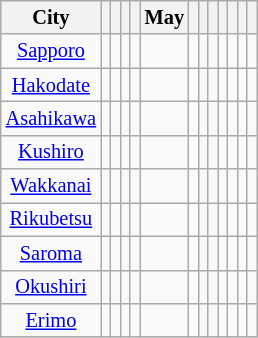<table class="wikitable sortable sort-under" style="text-align: center; font-size: 85%;">
<tr>
<th>City</th>
<th data-sort-type="number"></th>
<th data-sort-type="number"></th>
<th data-sort-type="number"></th>
<th data-sort-type="number"></th>
<th data-sort-type="number">May</th>
<th data-sort-type="number"></th>
<th data-sort-type="number"></th>
<th data-sort-type="number"></th>
<th data-sort-type="number"></th>
<th data-sort-type="number"></th>
<th data-sort-type="number"></th>
<th data-sort-type="number"></th>
</tr>
<tr>
<td><a href='#'>Sapporo</a></td>
<td></td>
<td></td>
<td></td>
<td></td>
<td></td>
<td></td>
<td></td>
<td></td>
<td></td>
<td></td>
<td></td>
<td></td>
</tr>
<tr>
<td><a href='#'>Hakodate</a></td>
<td></td>
<td></td>
<td></td>
<td></td>
<td></td>
<td></td>
<td></td>
<td></td>
<td></td>
<td></td>
<td></td>
<td></td>
</tr>
<tr>
<td><a href='#'>Asahikawa</a></td>
<td></td>
<td></td>
<td></td>
<td></td>
<td></td>
<td></td>
<td></td>
<td></td>
<td></td>
<td></td>
<td></td>
<td></td>
</tr>
<tr>
<td><a href='#'>Kushiro</a></td>
<td></td>
<td></td>
<td></td>
<td></td>
<td></td>
<td></td>
<td></td>
<td></td>
<td></td>
<td></td>
<td></td>
<td></td>
</tr>
<tr>
<td><a href='#'>Wakkanai</a></td>
<td></td>
<td></td>
<td></td>
<td></td>
<td></td>
<td></td>
<td></td>
<td></td>
<td></td>
<td></td>
<td></td>
<td></td>
</tr>
<tr>
<td><a href='#'>Rikubetsu</a></td>
<td></td>
<td></td>
<td></td>
<td></td>
<td></td>
<td></td>
<td></td>
<td></td>
<td></td>
<td></td>
<td></td>
<td></td>
</tr>
<tr>
<td><a href='#'>Saroma</a></td>
<td></td>
<td></td>
<td></td>
<td></td>
<td></td>
<td></td>
<td></td>
<td></td>
<td></td>
<td></td>
<td></td>
<td></td>
</tr>
<tr>
<td><a href='#'>Okushiri</a></td>
<td></td>
<td></td>
<td></td>
<td></td>
<td></td>
<td></td>
<td></td>
<td></td>
<td></td>
<td></td>
<td></td>
<td></td>
</tr>
<tr>
<td><a href='#'>Erimo</a></td>
<td></td>
<td></td>
<td></td>
<td></td>
<td></td>
<td></td>
<td></td>
<td></td>
<td></td>
<td></td>
<td></td>
<td></td>
</tr>
</table>
